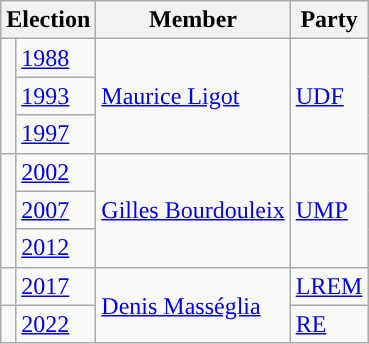<table class="wikitable">
<tr>
<th colspan=2>Election</th>
<th>Member</th>
<th>Party</th>
</tr>
<tr>
<td rowspan="3" style="background-color: "></td>
<td><a href='#'>1988</a></td>
<td rowspan="3"><a href='#'>Maurice Ligot</a></td>
<td rowspan="3"><a href='#'>UDF</a></td>
</tr>
<tr>
<td><a href='#'>1993</a></td>
</tr>
<tr>
<td><a href='#'>1997</a></td>
</tr>
<tr>
<td rowspan="3" style="background-color: "></td>
<td><a href='#'>2002</a></td>
<td rowspan="3"><a href='#'>Gilles Bourdouleix</a></td>
<td rowspan="3"><a href='#'>UMP</a></td>
</tr>
<tr>
<td><a href='#'>2007</a></td>
</tr>
<tr>
<td><a href='#'>2012</a></td>
</tr>
<tr>
<td style="background-color: "></td>
<td><a href='#'>2017</a></td>
<td rowspan="2"><a href='#'>Denis Masséglia</a></td>
<td><a href='#'>LREM</a></td>
</tr>
<tr>
<td style="background-color: "></td>
<td><a href='#'>2022</a></td>
<td><a href='#'>RE</a></td>
</tr>
</table>
